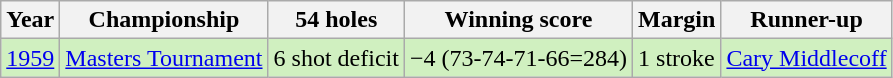<table class="wikitable">
<tr>
<th>Year</th>
<th>Championship</th>
<th>54 holes</th>
<th>Winning score</th>
<th>Margin</th>
<th>Runner-up</th>
</tr>
<tr style="background:#D0F0C0;">
<td><a href='#'>1959</a></td>
<td><a href='#'>Masters Tournament</a></td>
<td>6 shot deficit</td>
<td>−4 (73-74-71-66=284)</td>
<td>1 stroke</td>
<td> <a href='#'>Cary Middlecoff</a></td>
</tr>
</table>
